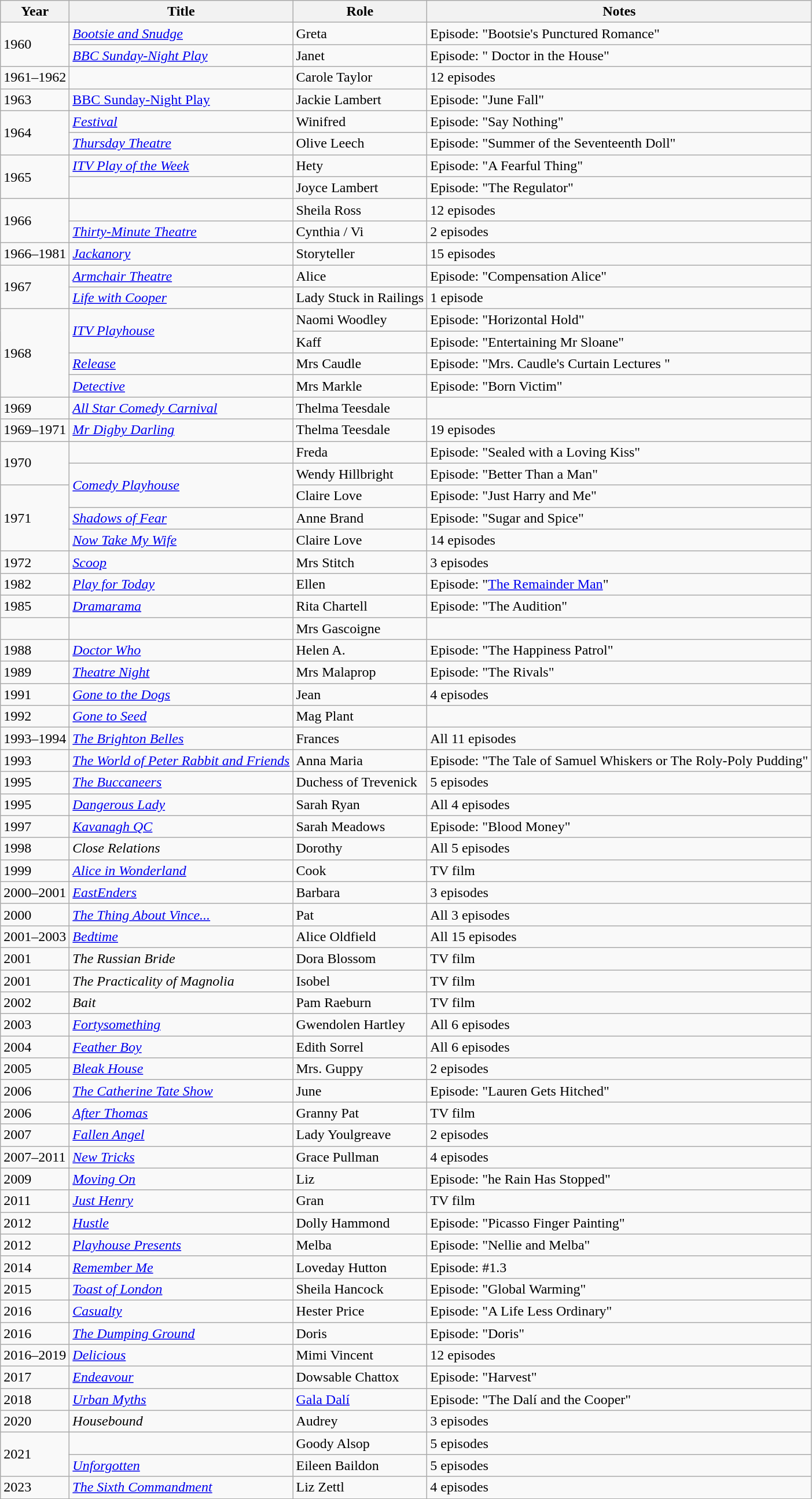<table class="wikitable sortable">
<tr>
<th>Year</th>
<th>Title</th>
<th>Role</th>
<th class=unsortable>Notes</th>
</tr>
<tr>
<td rowspan=2>1960</td>
<td><em><a href='#'>Bootsie and Snudge</a></em></td>
<td>Greta</td>
<td>Episode: "Bootsie's Punctured Romance"</td>
</tr>
<tr>
<td><em><a href='#'>BBC Sunday-Night Play</a></em></td>
<td>Janet</td>
<td>Episode: " Doctor in the House"</td>
</tr>
<tr>
<td>1961–1962</td>
<td><em></em></td>
<td>Carole Taylor</td>
<td>12 episodes</td>
</tr>
<tr>
<td>1963</td>
<td><a href='#'>BBC Sunday-Night Play</a></td>
<td>Jackie Lambert</td>
<td>Episode: "June Fall"</td>
</tr>
<tr>
<td rowspan=2>1964</td>
<td><em><a href='#'>Festival</a></em></td>
<td>Winifred</td>
<td>Episode: "Say Nothing"</td>
</tr>
<tr>
<td><em><a href='#'>Thursday Theatre</a></em></td>
<td>Olive Leech</td>
<td>Episode: "Summer of the Seventeenth Doll"</td>
</tr>
<tr>
<td rowspan=2>1965</td>
<td><em><a href='#'>ITV Play of the Week</a></em></td>
<td>Hety</td>
<td>Episode: "A Fearful Thing"</td>
</tr>
<tr>
<td><em></em></td>
<td>Joyce Lambert</td>
<td>Episode: "The Regulator"</td>
</tr>
<tr>
<td rowspan=2>1966</td>
<td><em></em></td>
<td>Sheila Ross</td>
<td>12 episodes</td>
</tr>
<tr>
<td><em><a href='#'>Thirty-Minute Theatre</a></em></td>
<td>Cynthia / Vi</td>
<td>2 episodes</td>
</tr>
<tr>
<td>1966–1981</td>
<td><em><a href='#'>Jackanory</a></em></td>
<td>Storyteller</td>
<td>15 episodes</td>
</tr>
<tr>
<td rowspan=2>1967</td>
<td><em><a href='#'>Armchair Theatre</a></em></td>
<td>Alice</td>
<td>Episode: "Compensation Alice"</td>
</tr>
<tr>
<td><em><a href='#'>Life with Cooper</a></em></td>
<td>Lady Stuck in Railings</td>
<td>1 episode</td>
</tr>
<tr>
<td rowspan=4>1968</td>
<td rowspan=2><em><a href='#'>ITV Playhouse</a></em></td>
<td>Naomi Woodley</td>
<td>Episode: "Horizontal Hold"</td>
</tr>
<tr>
<td>Kaff</td>
<td>Episode: "Entertaining Mr Sloane"</td>
</tr>
<tr>
<td><em><a href='#'>Release</a></em></td>
<td>Mrs Caudle</td>
<td>Episode: "Mrs. Caudle's Curtain Lectures "</td>
</tr>
<tr>
<td><em><a href='#'>Detective</a></em></td>
<td>Mrs Markle</td>
<td>Episode: "Born Victim"</td>
</tr>
<tr>
<td>1969</td>
<td><em><a href='#'>All Star Comedy Carnival</a></em></td>
<td>Thelma Teesdale</td>
<td></td>
</tr>
<tr>
<td>1969–1971</td>
<td><em><a href='#'>Mr Digby Darling</a></em></td>
<td>Thelma Teesdale</td>
<td>19 episodes</td>
</tr>
<tr>
<td rowspan=2>1970</td>
<td><em></em></td>
<td>Freda</td>
<td>Episode: "Sealed with a Loving Kiss"</td>
</tr>
<tr>
<td rowspan=2><em><a href='#'>Comedy Playhouse</a></em></td>
<td>Wendy Hillbright</td>
<td>Episode: "Better Than a Man"</td>
</tr>
<tr>
<td rowspan=3>1971</td>
<td>Claire Love</td>
<td>Episode: "Just Harry and Me"</td>
</tr>
<tr>
<td><em><a href='#'>Shadows of Fear</a></em></td>
<td>Anne Brand</td>
<td>Episode: "Sugar and Spice"</td>
</tr>
<tr>
<td><em><a href='#'>Now Take My Wife</a></em></td>
<td>Claire Love</td>
<td>14 episodes</td>
</tr>
<tr>
<td>1972</td>
<td><em><a href='#'>Scoop</a></em></td>
<td>Mrs Stitch</td>
<td>3 episodes</td>
</tr>
<tr>
<td>1982</td>
<td><em><a href='#'>Play for Today</a></em></td>
<td>Ellen</td>
<td>Episode: "<a href='#'>The Remainder Man</a>"</td>
</tr>
<tr>
<td>1985</td>
<td><em><a href='#'>Dramarama</a></em></td>
<td>Rita Chartell</td>
<td>Episode: "The Audition"</td>
</tr>
<tr>
<td></td>
<td><em></em></td>
<td>Mrs Gascoigne</td>
<td></td>
</tr>
<tr>
<td>1988</td>
<td><em><a href='#'>Doctor Who</a></em></td>
<td>Helen A.</td>
<td>Episode: "The Happiness Patrol"</td>
</tr>
<tr>
<td>1989</td>
<td><em><a href='#'>Theatre Night</a></em></td>
<td>Mrs Malaprop</td>
<td>Episode: "The Rivals"</td>
</tr>
<tr>
<td>1991</td>
<td><em><a href='#'>Gone to the Dogs</a></em></td>
<td>Jean</td>
<td>4 episodes</td>
</tr>
<tr>
<td>1992</td>
<td><em><a href='#'>Gone to Seed</a></em></td>
<td>Mag Plant</td>
<td></td>
</tr>
<tr>
<td>1993–1994</td>
<td><em><a href='#'>The Brighton Belles</a></em></td>
<td>Frances</td>
<td>All 11 episodes</td>
</tr>
<tr>
<td>1993</td>
<td><em><a href='#'>The World of Peter Rabbit and Friends</a></em></td>
<td>Anna Maria</td>
<td>Episode: "The Tale of Samuel Whiskers or The Roly-Poly Pudding"</td>
</tr>
<tr>
<td>1995</td>
<td><em><a href='#'>The Buccaneers</a></em></td>
<td>Duchess of Trevenick</td>
<td>5 episodes</td>
</tr>
<tr>
<td>1995</td>
<td><em><a href='#'>Dangerous Lady</a></em></td>
<td>Sarah Ryan</td>
<td>All 4 episodes</td>
</tr>
<tr>
<td>1997</td>
<td><em><a href='#'>Kavanagh QC</a></em></td>
<td>Sarah Meadows</td>
<td>Episode: "Blood Money"</td>
</tr>
<tr>
<td>1998</td>
<td><em>Close Relations</em></td>
<td>Dorothy</td>
<td>All 5 episodes</td>
</tr>
<tr>
<td>1999</td>
<td><em><a href='#'>Alice in Wonderland</a></em></td>
<td>Cook</td>
<td>TV film</td>
</tr>
<tr>
<td>2000–2001</td>
<td><em><a href='#'>EastEnders</a></em></td>
<td>Barbara</td>
<td>3 episodes</td>
</tr>
<tr>
<td>2000</td>
<td><em><a href='#'>The Thing About Vince...</a></em></td>
<td>Pat</td>
<td>All 3 episodes</td>
</tr>
<tr>
<td>2001–2003</td>
<td><em><a href='#'>Bedtime</a></em></td>
<td>Alice Oldfield</td>
<td>All 15 episodes</td>
</tr>
<tr>
<td>2001</td>
<td><em>The Russian Bride</em></td>
<td>Dora Blossom</td>
<td>TV film</td>
</tr>
<tr>
<td>2001</td>
<td><em>The Practicality of Magnolia</em></td>
<td>Isobel</td>
<td>TV film</td>
</tr>
<tr>
<td>2002</td>
<td><em>Bait</em></td>
<td>Pam Raeburn</td>
<td>TV film</td>
</tr>
<tr>
<td>2003</td>
<td><em><a href='#'>Fortysomething</a></em></td>
<td>Gwendolen Hartley</td>
<td>All 6 episodes</td>
</tr>
<tr>
<td>2004</td>
<td><em><a href='#'>Feather Boy</a></em></td>
<td>Edith Sorrel</td>
<td>All 6 episodes</td>
</tr>
<tr>
<td>2005</td>
<td><em><a href='#'>Bleak House</a></em></td>
<td>Mrs. Guppy</td>
<td>2 episodes</td>
</tr>
<tr>
<td>2006</td>
<td><em><a href='#'>The Catherine Tate Show</a></em></td>
<td>June</td>
<td>Episode: "Lauren Gets Hitched"</td>
</tr>
<tr>
<td>2006</td>
<td><em><a href='#'>After Thomas</a></em></td>
<td>Granny Pat</td>
<td>TV film</td>
</tr>
<tr>
<td>2007</td>
<td><em><a href='#'>Fallen Angel</a></em></td>
<td>Lady Youlgreave</td>
<td>2 episodes</td>
</tr>
<tr>
<td>2007–2011</td>
<td><em><a href='#'>New Tricks</a></em></td>
<td>Grace Pullman</td>
<td>4 episodes</td>
</tr>
<tr>
<td>2009</td>
<td><em><a href='#'>Moving On</a></em></td>
<td>Liz</td>
<td>Episode: "he Rain Has Stopped"</td>
</tr>
<tr>
<td>2011</td>
<td><em><a href='#'>Just Henry</a></em></td>
<td>Gran</td>
<td>TV film</td>
</tr>
<tr>
<td>2012</td>
<td><em><a href='#'>Hustle</a></em></td>
<td>Dolly Hammond</td>
<td>Episode: "Picasso Finger Painting"</td>
</tr>
<tr>
<td>2012</td>
<td><em><a href='#'>Playhouse Presents</a></em></td>
<td>Melba</td>
<td>Episode: "Nellie and Melba"</td>
</tr>
<tr>
<td>2014</td>
<td><em><a href='#'>Remember Me</a></em></td>
<td>Loveday Hutton</td>
<td>Episode: #1.3</td>
</tr>
<tr>
<td>2015</td>
<td><em><a href='#'>Toast of London</a></em></td>
<td>Sheila Hancock</td>
<td>Episode: "Global Warming"</td>
</tr>
<tr>
<td>2016</td>
<td><em><a href='#'>Casualty</a></em></td>
<td>Hester Price</td>
<td>Episode: "A Life Less Ordinary"</td>
</tr>
<tr>
<td>2016</td>
<td><em><a href='#'>The Dumping Ground</a></em></td>
<td>Doris</td>
<td>Episode: "Doris"</td>
</tr>
<tr>
<td>2016–2019</td>
<td><em><a href='#'>Delicious</a></em></td>
<td>Mimi Vincent</td>
<td>12 episodes</td>
</tr>
<tr>
<td>2017</td>
<td><em><a href='#'>Endeavour</a></em></td>
<td>Dowsable Chattox</td>
<td>Episode: "Harvest"</td>
</tr>
<tr>
<td>2018</td>
<td><em><a href='#'>Urban Myths</a></em></td>
<td><a href='#'>Gala Dalí</a></td>
<td>Episode: "The Dalí and the Cooper"</td>
</tr>
<tr>
<td>2020</td>
<td><em>Housebound</em></td>
<td>Audrey</td>
<td>3 episodes</td>
</tr>
<tr>
<td rowspan=2>2021</td>
<td><em></em></td>
<td>Goody Alsop</td>
<td>5 episodes</td>
</tr>
<tr>
<td><em><a href='#'>Unforgotten</a></em></td>
<td>Eileen Baildon</td>
<td>5 episodes</td>
</tr>
<tr>
<td>2023</td>
<td><em><a href='#'>The Sixth Commandment</a></em></td>
<td>Liz Zettl</td>
<td>4 episodes</td>
</tr>
</table>
